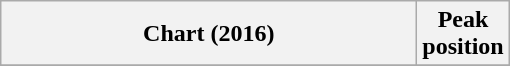<table class="wikitable">
<tr>
<th scope="col" width=270>Chart (2016)</th>
<th>Peak<br>position</th>
</tr>
<tr>
</tr>
</table>
